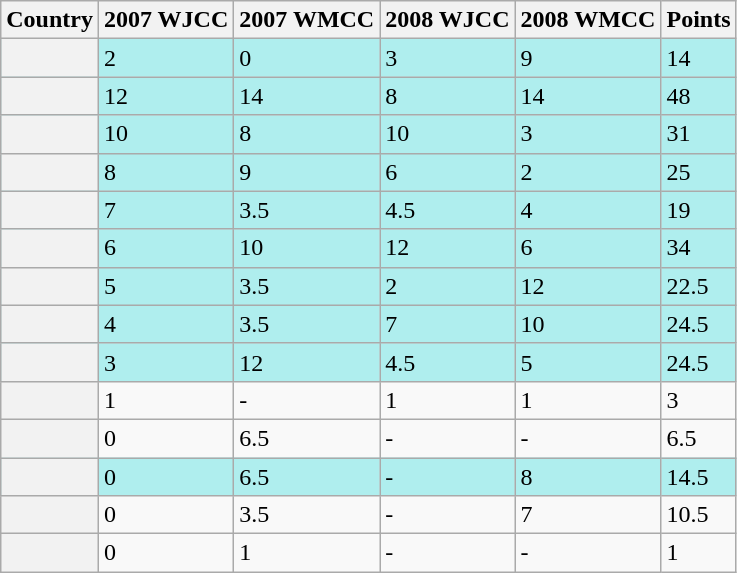<table class="wikitable sortable">
<tr>
<th>Country</th>
<th>2007 WJCC</th>
<th>2007 WMCC</th>
<th>2008 WJCC</th>
<th>2008 WMCC</th>
<th>Points</th>
</tr>
<tr bgcolor=#AFEEEE>
<th></th>
<td>2</td>
<td>0</td>
<td>3</td>
<td>9</td>
<td>14</td>
</tr>
<tr bgcolor=#AFEEEE>
<th></th>
<td>12</td>
<td>14</td>
<td>8</td>
<td>14</td>
<td>48</td>
</tr>
<tr bgcolor=#AFEEEE>
<th></th>
<td>10</td>
<td>8</td>
<td>10</td>
<td>3</td>
<td>31</td>
</tr>
<tr bgcolor=#AFEEEE>
<th></th>
<td>8</td>
<td>9</td>
<td>6</td>
<td>2</td>
<td>25</td>
</tr>
<tr bgcolor=#AFEEEE>
<th></th>
<td>7</td>
<td>3.5</td>
<td>4.5</td>
<td>4</td>
<td>19</td>
</tr>
<tr bgcolor=#AFEEEE>
<th></th>
<td>6</td>
<td>10</td>
<td>12</td>
<td>6</td>
<td>34</td>
</tr>
<tr bgcolor=#AFEEEE>
<th></th>
<td>5</td>
<td>3.5</td>
<td>2</td>
<td>12</td>
<td>22.5</td>
</tr>
<tr bgcolor=#AFEEEE>
<th></th>
<td>4</td>
<td>3.5</td>
<td>7</td>
<td>10</td>
<td>24.5</td>
</tr>
<tr bgcolor=#AFEEEE>
<th></th>
<td>3</td>
<td>12</td>
<td>4.5</td>
<td>5</td>
<td>24.5</td>
</tr>
<tr>
<th></th>
<td>1</td>
<td>-</td>
<td>1</td>
<td>1</td>
<td>3</td>
</tr>
<tr>
<th></th>
<td>0</td>
<td>6.5</td>
<td>-</td>
<td>-</td>
<td>6.5</td>
</tr>
<tr bgcolor=#AFEEEE>
<th></th>
<td>0</td>
<td>6.5</td>
<td>-</td>
<td>8</td>
<td>14.5</td>
</tr>
<tr>
<th></th>
<td>0</td>
<td>3.5</td>
<td>-</td>
<td>7</td>
<td>10.5</td>
</tr>
<tr>
<th></th>
<td>0</td>
<td>1</td>
<td>-</td>
<td>-</td>
<td>1</td>
</tr>
</table>
